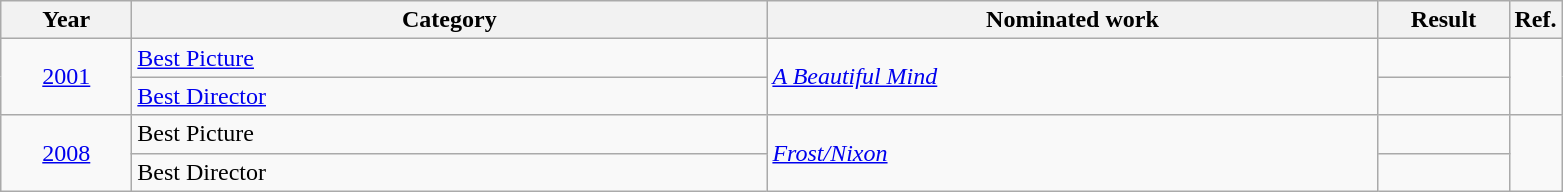<table class=wikitable>
<tr>
<th scope="col" style="width:5em;">Year</th>
<th scope="col" style="width:26em;">Category</th>
<th scope="col" style="width:25em;">Nominated work</th>
<th scope="col" style="width:5em;">Result</th>
<th>Ref.</th>
</tr>
<tr>
<td style="text-align:center;", rowspan="2"><a href='#'>2001</a></td>
<td><a href='#'>Best Picture</a></td>
<td rowspan="2"><em><a href='#'>A Beautiful Mind</a></em></td>
<td></td>
<td rowspan="2" style="text-align:center;"></td>
</tr>
<tr>
<td><a href='#'>Best Director</a></td>
<td></td>
</tr>
<tr>
<td style="text-align:center;", rowspan="2"><a href='#'>2008</a></td>
<td>Best Picture</td>
<td rowspan="2"><em><a href='#'>Frost/Nixon</a></em></td>
<td></td>
<td rowspan="2" style="text-align:center;"></td>
</tr>
<tr>
<td>Best Director</td>
<td></td>
</tr>
</table>
